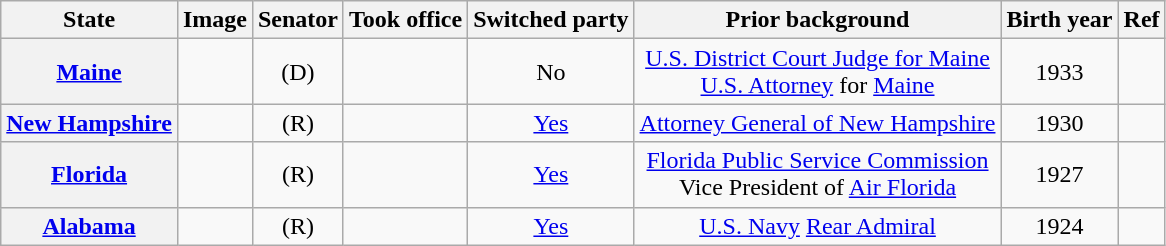<table class="sortable wikitable" style="text-align:center">
<tr>
<th>State</th>
<th>Image</th>
<th>Senator</th>
<th>Took office</th>
<th>Switched party</th>
<th>Prior background</th>
<th>Birth year</th>
<th>Ref</th>
</tr>
<tr>
<th><a href='#'>Maine</a></th>
<td></td>
<td> (D)</td>
<td></td>
<td>No<br></td>
<td><a href='#'>U.S. District Court Judge for Maine</a><br><a href='#'>U.S. Attorney</a> for <a href='#'>Maine</a></td>
<td>1933</td>
<td></td>
</tr>
<tr>
<th><a href='#'>New Hampshire</a></th>
<td></td>
<td> (R)</td>
<td></td>
<td><a href='#'>Yes</a><br></td>
<td><a href='#'>Attorney General of New Hampshire</a></td>
<td>1930</td>
<td></td>
</tr>
<tr>
<th><a href='#'>Florida</a></th>
<td></td>
<td> (R)</td>
<td></td>
<td><a href='#'>Yes</a><br></td>
<td><a href='#'>Florida Public Service Commission</a><br>Vice President of <a href='#'>Air Florida</a></td>
<td>1927</td>
<td></td>
</tr>
<tr>
<th><a href='#'>Alabama</a></th>
<td></td>
<td> (R)</td>
<td></td>
<td><a href='#'>Yes</a><br></td>
<td><a href='#'>U.S. Navy</a> <a href='#'>Rear Admiral</a></td>
<td>1924</td>
<td></td>
</tr>
</table>
